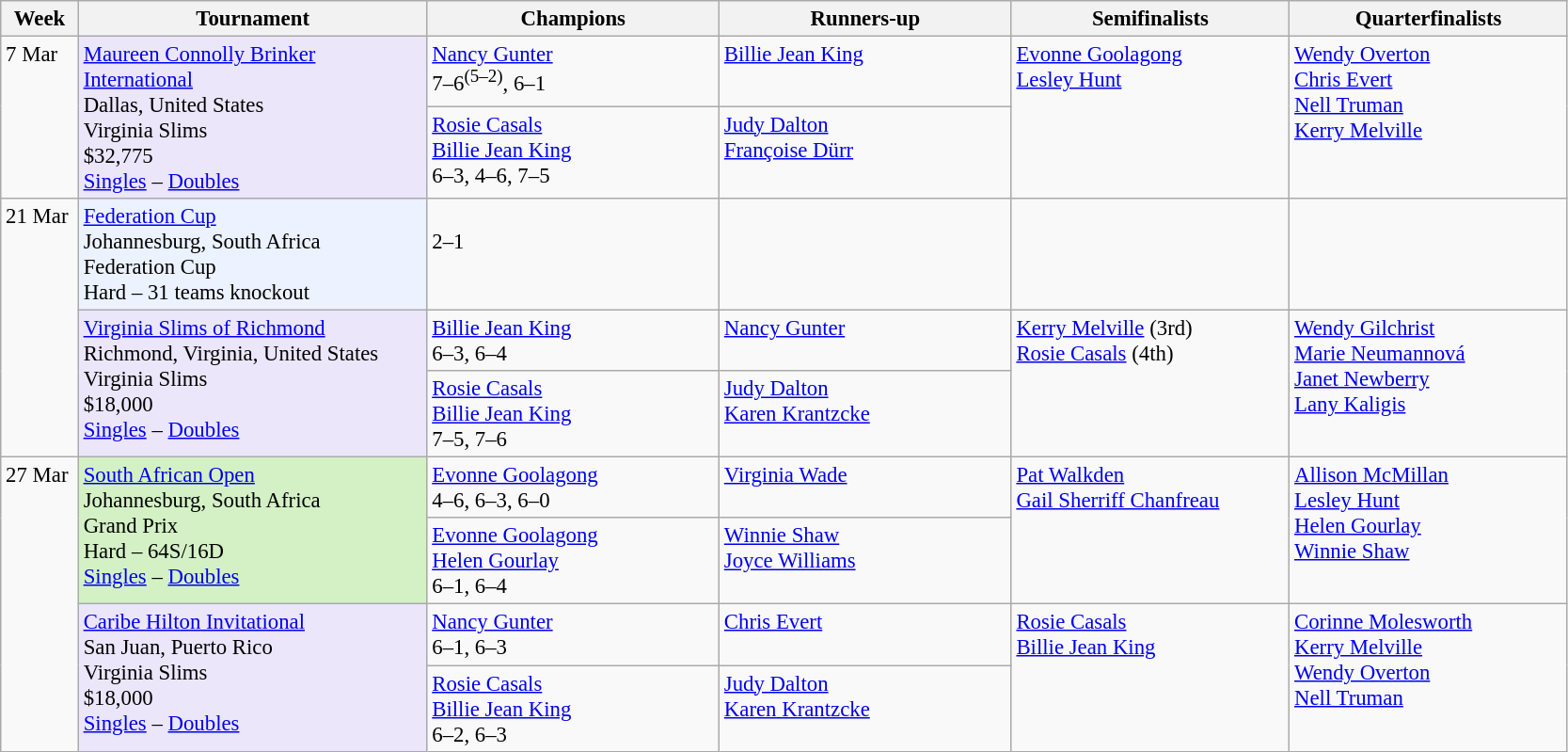<table class=wikitable style=font-size:95%>
<tr>
<th style="width:48px;">Week</th>
<th style="width:240px;">Tournament</th>
<th style="width:200px;">Champions</th>
<th style="width:200px;">Runners-up</th>
<th style="width:190px;">Semifinalists</th>
<th style="width:190px;">Quarterfinalists</th>
</tr>
<tr valign=top>
<td rowspan=2>7 Mar</td>
<td style="background:#ebe6fa;" rowspan=2><a href='#'>Maureen Connolly Brinker International</a><br>Dallas, United States<br>Virginia Slims<br>$32,775<br> <a href='#'>Singles</a> – <a href='#'>Doubles</a></td>
<td> <a href='#'>Nancy Gunter</a> <br>7–6<sup>(5–2)</sup>, 6–1</td>
<td> <a href='#'>Billie Jean King</a></td>
<td rowspan=2> <a href='#'>Evonne Goolagong</a>  <br>  <a href='#'>Lesley Hunt</a></td>
<td rowspan=2> <a href='#'>Wendy Overton</a> <br>  <a href='#'>Chris Evert</a> <br>  <a href='#'>Nell Truman</a> <br>  <a href='#'>Kerry Melville</a></td>
</tr>
<tr valign=top>
<td> <a href='#'>Rosie Casals</a><br> <a href='#'>Billie Jean King</a><br>6–3, 4–6, 7–5</td>
<td> <a href='#'>Judy Dalton</a><br> <a href='#'>Françoise Dürr</a></td>
</tr>
<tr valign=top>
<td rowspan=3>21 Mar</td>
<td bgcolor=#ECF2FF><a href='#'>Federation Cup</a><br>Johannesburg, South Africa<br>Federation Cup<br>Hard – 31 teams knockout</td>
<td><br>2–1</td>
<td></td>
<td><br></td>
<td><br><br><br></td>
</tr>
<tr valign=top>
<td style="background:#ebe6fa;" rowspan=2><a href='#'>Virginia Slims of Richmond</a><br>Richmond, Virginia, United States<br>Virginia Slims<br>$18,000<br> <a href='#'>Singles</a> – <a href='#'>Doubles</a></td>
<td> <a href='#'>Billie Jean King</a> <br> 6–3, 6–4</td>
<td> <a href='#'>Nancy Gunter</a></td>
<td rowspan=2> <a href='#'>Kerry Melville</a> (3rd) <br>  <a href='#'>Rosie Casals</a> (4th)</td>
<td rowspan=2> <a href='#'>Wendy Gilchrist</a> <br> <a href='#'>Marie Neumannová</a> <br> <a href='#'>Janet Newberry</a> <br> <a href='#'>Lany Kaligis</a></td>
</tr>
<tr valign=top>
<td> <a href='#'>Rosie Casals</a><br> <a href='#'>Billie Jean King</a><br>7–5, 7–6</td>
<td> <a href='#'>Judy Dalton</a><br> <a href='#'>Karen Krantzcke</a></td>
</tr>
<tr valign=top>
<td rowspan=4>27 Mar</td>
<td style="background:#D4F1C5;" rowspan="2"><a href='#'>South African Open</a>  <br> Johannesburg, South Africa<br>Grand Prix<br> Hard – 64S/16D<br><a href='#'>Singles</a> – <a href='#'>Doubles</a></td>
<td> <a href='#'>Evonne Goolagong</a> <br> 4–6, 6–3, 6–0</td>
<td> <a href='#'>Virginia Wade</a></td>
<td rowspan=2> <a href='#'>Pat Walkden</a> <br>  <a href='#'>Gail Sherriff Chanfreau</a></td>
<td rowspan=2> <a href='#'>Allison McMillan</a> <br>  <a href='#'>Lesley Hunt</a> <br>  <a href='#'>Helen Gourlay</a> <br>  <a href='#'>Winnie Shaw</a></td>
</tr>
<tr valign=top>
<td> <a href='#'>Evonne Goolagong</a> <br>  <a href='#'>Helen Gourlay</a> <br> 6–1, 6–4</td>
<td> <a href='#'>Winnie Shaw</a> <br>  <a href='#'>Joyce Williams</a></td>
</tr>
<tr valign=top>
<td style="background:#ebe6fa;" rowspan=2><a href='#'>Caribe Hilton Invitational</a><br>San Juan, Puerto Rico<br>Virginia Slims<br>$18,000<br> <a href='#'>Singles</a> – <a href='#'>Doubles</a></td>
<td> <a href='#'>Nancy Gunter</a> <br>6–1, 6–3</td>
<td> <a href='#'>Chris Evert</a></td>
<td rowspan=2> <a href='#'>Rosie Casals</a>  <br>  <a href='#'>Billie Jean King</a></td>
<td rowspan=2> <a href='#'>Corinne Molesworth</a> <br>  <a href='#'>Kerry Melville</a> <br>  <a href='#'>Wendy Overton</a> <br>  <a href='#'>Nell Truman</a></td>
</tr>
<tr valign=top>
<td> <a href='#'>Rosie Casals</a><br> <a href='#'>Billie Jean King</a><br>6–2, 6–3</td>
<td> <a href='#'>Judy Dalton</a><br> <a href='#'>Karen Krantzcke</a></td>
</tr>
</table>
